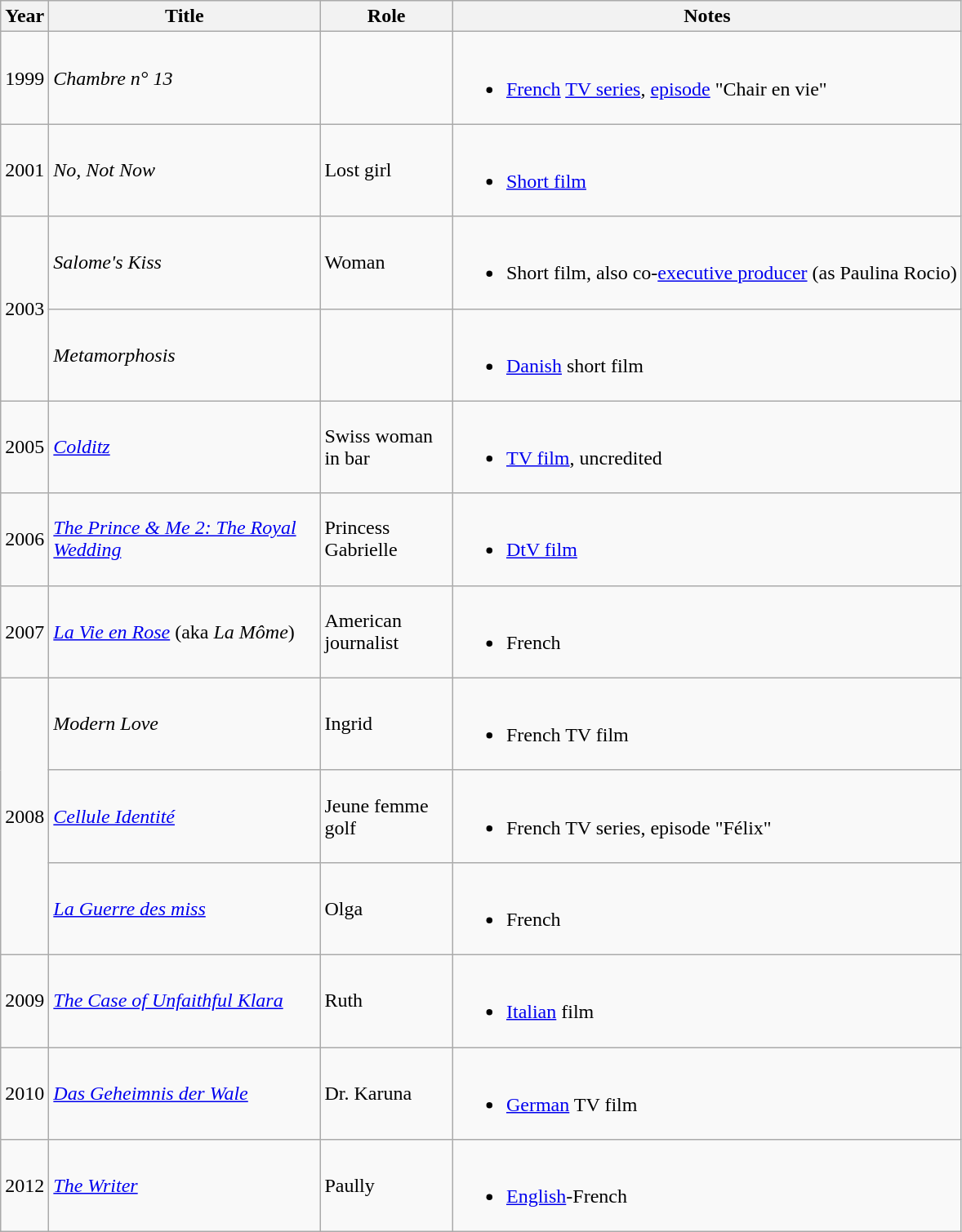<table class="wikitable sortable">
<tr>
<th width="5">Year</th>
<th width="214">Title</th>
<th width="101">Role</th>
<th>Notes</th>
</tr>
<tr>
<td align="center">1999</td>
<td><em>Chambre n° 13</em></td>
<td></td>
<td><br><ul><li><a href='#'>French</a> <a href='#'>TV series</a>, <a href='#'>episode</a> "Chair en vie"</li></ul></td>
</tr>
<tr>
<td align="center">2001</td>
<td><em>No, Not Now</em></td>
<td>Lost girl</td>
<td><br><ul><li><a href='#'>Short film</a></li></ul></td>
</tr>
<tr>
<td align="center" rowspan="2">2003</td>
<td><em>Salome's Kiss</em></td>
<td>Woman</td>
<td><br><ul><li>Short film, also co-<a href='#'>executive producer</a> (as Paulina Rocio)</li></ul></td>
</tr>
<tr>
<td><em>Metamorphosis</em></td>
<td></td>
<td><br><ul><li><a href='#'>Danish</a> short film</li></ul></td>
</tr>
<tr>
<td align="center">2005</td>
<td><em><a href='#'>Colditz</a></em></td>
<td>Swiss woman in bar</td>
<td><br><ul><li><a href='#'>TV film</a>, uncredited</li></ul></td>
</tr>
<tr>
<td align="center">2006</td>
<td><em><a href='#'>The Prince & Me 2: The Royal Wedding</a></em></td>
<td>Princess Gabrielle</td>
<td><br><ul><li><a href='#'>DtV film</a></li></ul></td>
</tr>
<tr>
<td align="center">2007</td>
<td><em><a href='#'>La Vie en Rose</a></em> (aka <em>La Môme</em>)</td>
<td>American journalist</td>
<td><br><ul><li>French</li></ul></td>
</tr>
<tr>
<td align="center" rowspan="3">2008</td>
<td><em>Modern Love</em></td>
<td>Ingrid</td>
<td><br><ul><li>French TV film</li></ul></td>
</tr>
<tr>
<td><em><a href='#'>Cellule Identité</a></em></td>
<td>Jeune femme golf</td>
<td><br><ul><li>French TV series, episode "Félix"</li></ul></td>
</tr>
<tr>
<td><em><a href='#'>La Guerre des miss</a></em></td>
<td>Olga</td>
<td><br><ul><li>French</li></ul></td>
</tr>
<tr>
<td align="center">2009</td>
<td><em><a href='#'>The Case of Unfaithful Klara</a></em></td>
<td>Ruth</td>
<td><br><ul><li><a href='#'>Italian</a> film</li></ul></td>
</tr>
<tr>
<td align="center">2010</td>
<td><em><a href='#'>Das Geheimnis der Wale</a></em></td>
<td>Dr. Karuna</td>
<td><br><ul><li><a href='#'>German</a> TV film</li></ul></td>
</tr>
<tr>
<td align="center">2012</td>
<td><em><a href='#'>The Writer</a></em></td>
<td>Paully</td>
<td><br><ul><li><a href='#'>English</a>-French</li></ul></td>
</tr>
</table>
